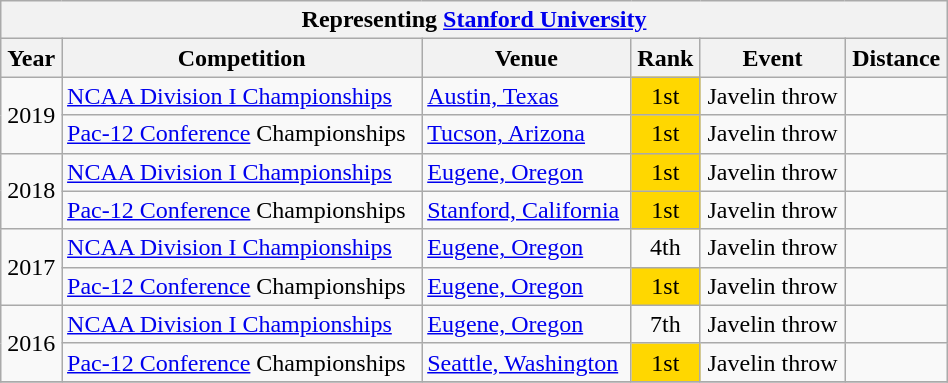<table class="wikitable" width=50% style="font-size:100%; text-align:center;">
<tr>
<th colspan="9">Representing <a href='#'>Stanford University</a></th>
</tr>
<tr>
<th>Year</th>
<th>Competition</th>
<th>Venue</th>
<th>Rank</th>
<th>Event</th>
<th>Distance</th>
</tr>
<tr>
<td rowspan="2">2019</td>
<td align=left><a href='#'>NCAA Division I Championships</a></td>
<td align=left> <a href='#'>Austin, Texas</a></td>
<td bgcolor=gold>1st</td>
<td>Javelin throw</td>
<td><a href='#'></a></td>
</tr>
<tr>
<td align=left><a href='#'>Pac-12 Conference</a> Championships</td>
<td align=left> <a href='#'>Tucson, Arizona</a></td>
<td bgcolor=gold>1st</td>
<td>Javelin throw</td>
<td></td>
</tr>
<tr>
<td rowspan="2">2018</td>
<td align=left><a href='#'>NCAA Division I Championships</a></td>
<td align=left> <a href='#'>Eugene, Oregon</a></td>
<td bgcolor=gold>1st</td>
<td>Javelin throw</td>
<td><a href='#'></a></td>
</tr>
<tr>
<td align=left><a href='#'>Pac-12 Conference</a> Championships</td>
<td align=left> <a href='#'>Stanford, California</a></td>
<td bgcolor=gold>1st</td>
<td>Javelin throw</td>
<td></td>
</tr>
<tr>
<td rowspan="2">2017</td>
<td align=left><a href='#'>NCAA Division I Championships</a></td>
<td align=left> <a href='#'>Eugene, Oregon</a></td>
<td>4th</td>
<td>Javelin throw</td>
<td><a href='#'></a></td>
</tr>
<tr>
<td align=left><a href='#'>Pac-12 Conference</a> Championships</td>
<td align=left> <a href='#'>Eugene, Oregon</a></td>
<td bgcolor=gold>1st</td>
<td>Javelin throw</td>
<td></td>
</tr>
<tr>
<td rowspan="2">2016</td>
<td align=left><a href='#'>NCAA Division I Championships</a></td>
<td align=left> <a href='#'>Eugene, Oregon</a></td>
<td>7th</td>
<td>Javelin throw</td>
<td><a href='#'></a></td>
</tr>
<tr>
<td align=left><a href='#'>Pac-12 Conference</a> Championships</td>
<td align=left> <a href='#'>Seattle, Washington</a></td>
<td bgcolor=gold>1st</td>
<td>Javelin throw</td>
<td></td>
</tr>
<tr>
</tr>
</table>
